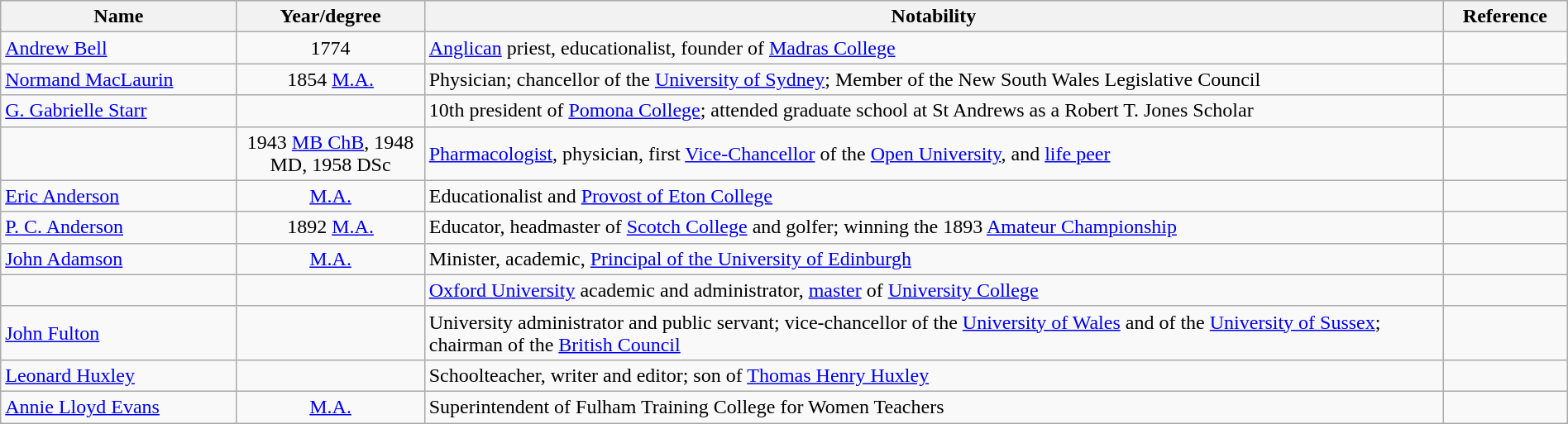<table class="wikitable sortable" style="width:100%">
<tr>
<th style="width:*;">Name</th>
<th style="width:12%;">Year/degree</th>
<th style="width:65%;" class="unsortable">Notability</th>
<th style="width:*;" class="unsortable">Reference</th>
</tr>
<tr>
<td><a href='#'>Andrew Bell</a></td>
<td style="text-align:center;">1774</td>
<td><a href='#'>Anglican</a> priest, educationalist, founder of <a href='#'>Madras College</a></td>
<td style="text-align:center;"></td>
</tr>
<tr>
<td><a href='#'>Normand MacLaurin</a></td>
<td style="text-align:center;">1854 <a href='#'>M.A.</a></td>
<td>Physician; chancellor of the <a href='#'>University of Sydney</a>; Member of the New South Wales Legislative Council</td>
<td style="text-align:center;"></td>
</tr>
<tr>
<td><a href='#'>G. Gabrielle Starr</a></td>
<td style="text-align:center;"></td>
<td>10th president of <a href='#'>Pomona College</a>; attended graduate school at St Andrews as a Robert T. Jones Scholar</td>
<td style="text-align:center;"></td>
</tr>
<tr>
<td></td>
<td style="text-align:center;">1943 <a href='#'>MB ChB</a>, 1948 MD, 1958 DSc</td>
<td><a href='#'>Pharmacologist</a>, physician, first <a href='#'>Vice-Chancellor</a> of the <a href='#'>Open University</a>, and <a href='#'>life peer</a></td>
<td style="text-align:center;"></td>
</tr>
<tr>
<td><a href='#'>Eric Anderson</a></td>
<td style="text-align:center;"><a href='#'>M.A.</a></td>
<td>Educationalist and <a href='#'>Provost of Eton College</a></td>
<td style="text-align:center;"></td>
</tr>
<tr>
<td><a href='#'>P. C. Anderson</a></td>
<td style="text-align:center;">1892 <a href='#'>M.A.</a></td>
<td>Educator, headmaster of <a href='#'>Scotch College</a> and golfer; winning the 1893 <a href='#'>Amateur Championship</a></td>
<td style="text-align:center;"></td>
</tr>
<tr>
<td><a href='#'>John Adamson</a></td>
<td style="text-align:center;"><a href='#'>M.A.</a></td>
<td>Minister, academic, <a href='#'>Principal of the University of Edinburgh</a></td>
<td style="text-align:center;"></td>
</tr>
<tr>
<td></td>
<td style="text-align:center;"></td>
<td><a href='#'>Oxford University</a> academic and administrator, <a href='#'>master</a> of <a href='#'>University College</a></td>
<td style="text-align:center;"></td>
</tr>
<tr>
<td><a href='#'>John Fulton</a></td>
<td style="text-align:center;"></td>
<td>University administrator and public servant; vice-chancellor of the <a href='#'>University of Wales</a> and of the <a href='#'>University of Sussex</a>; chairman of the <a href='#'>British Council</a></td>
<td style="text-align:center;"></td>
</tr>
<tr>
<td><a href='#'>Leonard Huxley</a></td>
<td style="text-align:center;"></td>
<td>Schoolteacher, writer and editor; son of <a href='#'>Thomas Henry Huxley</a></td>
<td style="text-align:center;"></td>
</tr>
<tr>
<td><a href='#'>Annie Lloyd Evans</a></td>
<td style="text-align:center;"><a href='#'>M.A.</a></td>
<td>Superintendent of Fulham Training College for Women Teachers</td>
<td style="text-align:center;"></td>
</tr>
</table>
